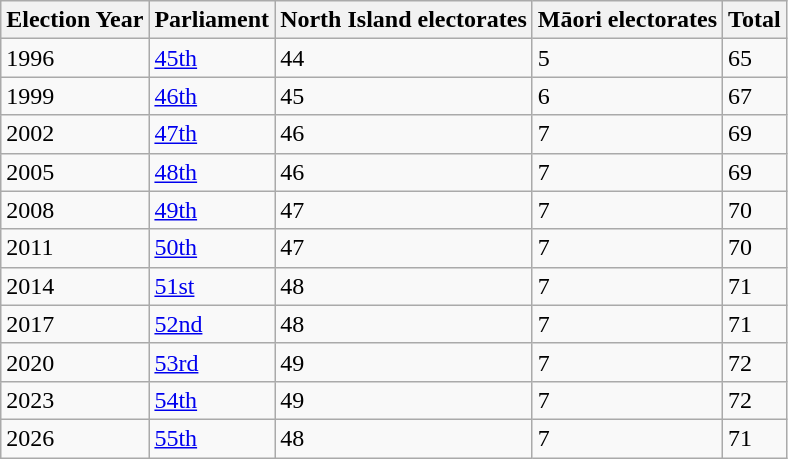<table class="wikitable">
<tr>
<th>Election Year</th>
<th>Parliament</th>
<th>North Island electorates</th>
<th>Māori electorates</th>
<th>Total</th>
</tr>
<tr>
<td>1996</td>
<td><a href='#'>45th</a></td>
<td>44</td>
<td>5</td>
<td>65</td>
</tr>
<tr>
<td>1999</td>
<td><a href='#'>46th</a></td>
<td>45</td>
<td>6</td>
<td>67</td>
</tr>
<tr>
<td>2002</td>
<td><a href='#'>47th</a></td>
<td>46</td>
<td>7</td>
<td>69</td>
</tr>
<tr>
<td>2005</td>
<td><a href='#'>48th</a></td>
<td>46</td>
<td>7</td>
<td>69</td>
</tr>
<tr>
<td>2008</td>
<td><a href='#'>49th</a></td>
<td>47</td>
<td>7</td>
<td>70</td>
</tr>
<tr>
<td>2011</td>
<td><a href='#'>50th</a></td>
<td>47</td>
<td>7</td>
<td>70</td>
</tr>
<tr>
<td>2014</td>
<td><a href='#'>51st</a></td>
<td>48</td>
<td>7</td>
<td>71</td>
</tr>
<tr>
<td>2017</td>
<td><a href='#'>52nd</a></td>
<td>48</td>
<td>7</td>
<td>71</td>
</tr>
<tr>
<td>2020</td>
<td><a href='#'>53rd</a></td>
<td>49</td>
<td>7</td>
<td>72</td>
</tr>
<tr>
<td>2023</td>
<td><a href='#'>54th</a></td>
<td>49</td>
<td>7</td>
<td>72</td>
</tr>
<tr>
<td>2026</td>
<td><a href='#'>55th</a></td>
<td>48</td>
<td>7</td>
<td>71</td>
</tr>
</table>
